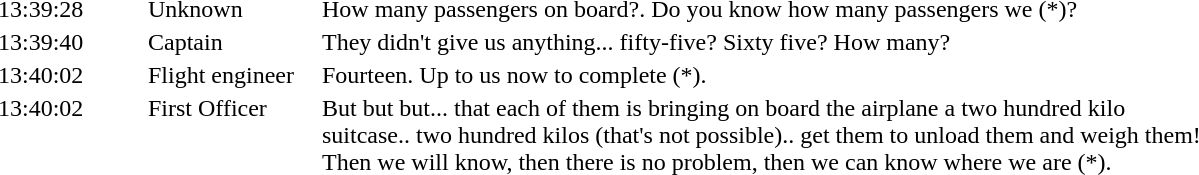<table align="center" style="border:none;" cellpadding="1">
<tr>
<th style="width:6.0em;"></th>
<th style="width:7.0em;"></th>
<th style="width:37.0em;"></th>
</tr>
<tr style="vertical-align:top;">
<td>13:39:28</td>
<td>Unknown</td>
<td>How many passengers on board?. Do you know how many passengers we (*)?</td>
</tr>
<tr style="vertical-align:top;">
<td>13:39:40</td>
<td>Captain</td>
<td>They didn't give us anything... fifty-five? Sixty five? How many?</td>
</tr>
<tr style="vertical-align:top;">
<td>13:40:02</td>
<td>Flight engineer</td>
<td>Fourteen. Up to us now to complete (*).</td>
</tr>
<tr style="vertical-align:top;">
<td>13:40:02</td>
<td>First Officer</td>
<td>But but but... that each of them is bringing on board the airplane a two hundred kilo suitcase.. two hundred kilos (that's not possible).. get them to unload them and weigh them! Then we will know, then there is no problem, then we can know where we are (*).</td>
</tr>
</table>
